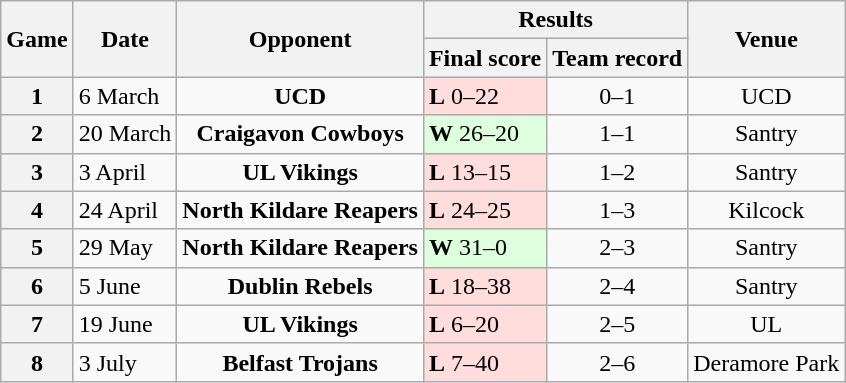<table class="wikitable">
<tr>
<th rowspan="2">Game</th>
<th rowspan="2">Date</th>
<th rowspan="2">Opponent</th>
<th colspan="2">Results</th>
<th rowspan="2">Venue</th>
</tr>
<tr>
<th>Final score</th>
<th>Team record</th>
</tr>
<tr>
<th>1</th>
<td>6 March</td>
<td style="text-align:center;"><strong>UCD</strong></td>
<td style="background:#fdd;"><strong>L</strong> 0–22</td>
<td style="text-align:center;">0–1</td>
<td style="text-align:center;">UCD</td>
</tr>
<tr>
<th>2</th>
<td>20 March</td>
<td style="text-align:center;"><strong>Craigavon Cowboys</strong></td>
<td style="background:#dfd;"><strong>W</strong> 26–20</td>
<td style="text-align:center;">1–1</td>
<td style="text-align:center;">Santry</td>
</tr>
<tr>
<th>3</th>
<td>3 April</td>
<td style="text-align:center;"><strong>UL Vikings</strong></td>
<td style="background:#fdd;"><strong>L</strong> 13–15</td>
<td style="text-align:center;">1–2</td>
<td style="text-align:center;">Santry</td>
</tr>
<tr>
<th>4</th>
<td>24 April</td>
<td style="text-align:center;"><strong>North Kildare Reapers</strong></td>
<td style="background:#fdd;"><strong>L</strong> 24–25</td>
<td style="text-align:center;">1–3</td>
<td style="text-align:center;">Kilcock</td>
</tr>
<tr>
<th>5</th>
<td>29 May</td>
<td style="text-align:center;"><strong>North Kildare Reapers</strong></td>
<td style="background:#dfd;"><strong>W</strong> 31–0</td>
<td style="text-align:center;">2–3</td>
<td style="text-align:center;">Santry</td>
</tr>
<tr>
<th>6</th>
<td>5 June</td>
<td style="text-align:center;"><strong>Dublin Rebels</strong></td>
<td style="background:#fdd;"><strong>L</strong> 18–38</td>
<td style="text-align:center;">2–4</td>
<td style="text-align:center;">Santry</td>
</tr>
<tr>
<th>7</th>
<td>19 June</td>
<td style="text-align:center;"><strong>UL Vikings </strong></td>
<td style="background:#fdd;"><strong>L</strong> 6–20</td>
<td style="text-align:center;">2–5</td>
<td style="text-align:center;">UL</td>
</tr>
<tr>
<th>8</th>
<td>3 July</td>
<td style="text-align:center;"><strong>Belfast Trojans</strong></td>
<td style="background:#fdd;"><strong>L</strong> 7–40</td>
<td style="text-align:center;">2–6</td>
<td style="text-align:center;">Deramore Park</td>
</tr>
</table>
